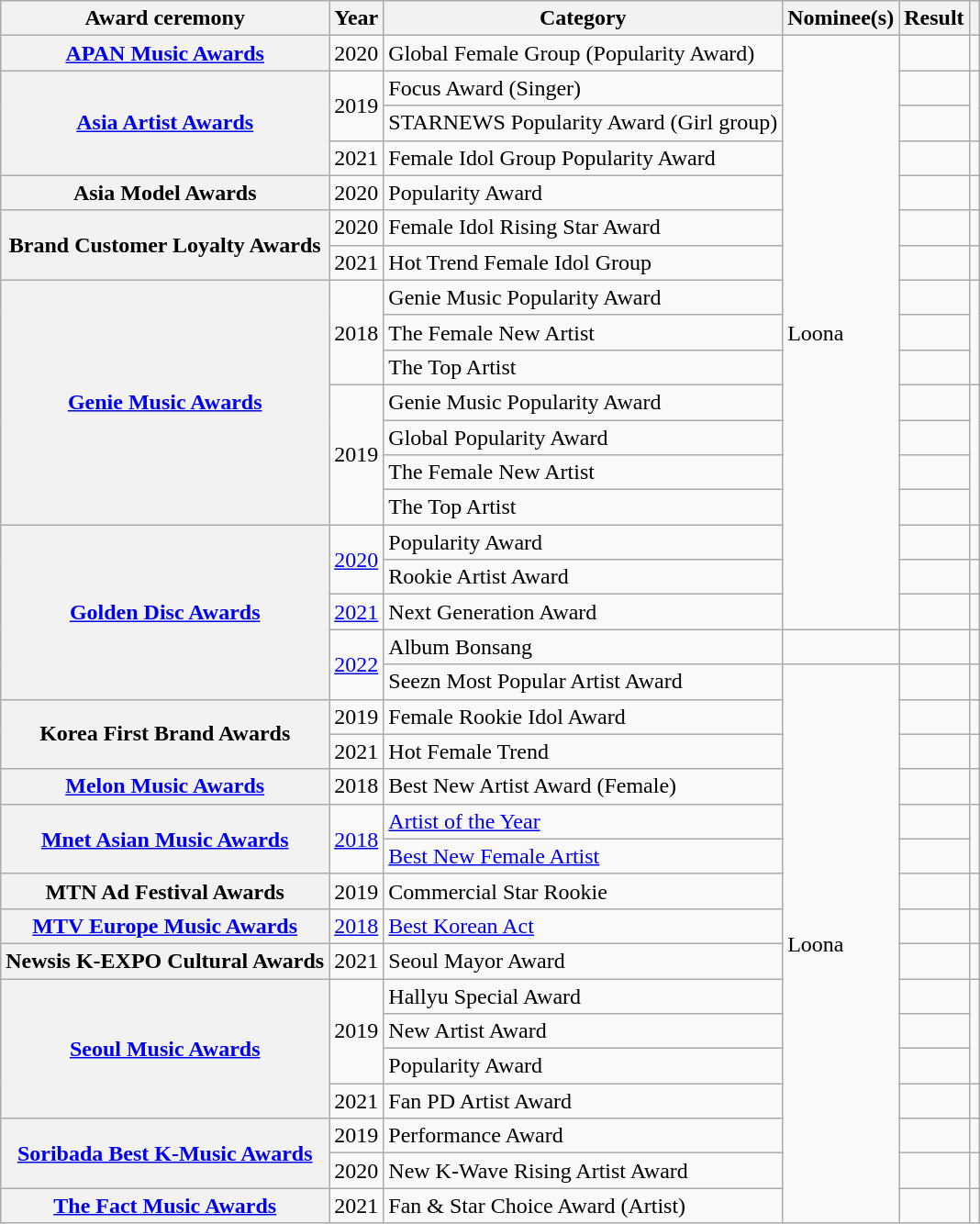<table class="wikitable sortable plainrowheaders">
<tr>
<th scope="col">Award ceremony</th>
<th scope="col">Year</th>
<th scope="col">Category</th>
<th scope="col">Nominee(s)</th>
<th scope="col">Result</th>
<th scope="col" class="unsortable"></th>
</tr>
<tr>
<th scope="row"><a href='#'>APAN Music Awards</a></th>
<td>2020</td>
<td>Global Female Group (Popularity Award)</td>
<td rowspan="17">Loona</td>
<td></td>
<td></td>
</tr>
<tr>
<th scope="row" rowspan="3"><a href='#'>Asia Artist Awards</a></th>
<td rowspan="2">2019</td>
<td>Focus Award (Singer)</td>
<td></td>
<td style="text-align:center;" rowspan="2"></td>
</tr>
<tr>
<td>STARNEWS Popularity Award (Girl group)</td>
<td></td>
</tr>
<tr>
<td>2021</td>
<td>Female Idol Group Popularity Award</td>
<td></td>
<td style="text-align:center"></td>
</tr>
<tr>
<th scope="row">Asia Model Awards</th>
<td rowspan="1">2020</td>
<td>Popularity Award</td>
<td></td>
<td style="text-align:center;"></td>
</tr>
<tr>
<th scope="row" rowspan="2">Brand Customer Loyalty Awards</th>
<td rowspan="1">2020</td>
<td>Female Idol Rising Star Award</td>
<td></td>
<td style="text-align:center;"></td>
</tr>
<tr>
<td>2021</td>
<td>Hot Trend Female Idol Group</td>
<td></td>
<td align=center></td>
</tr>
<tr>
<th scope="row" rowspan="7"><a href='#'>Genie Music Awards</a></th>
<td rowspan="3">2018</td>
<td>Genie Music Popularity Award</td>
<td></td>
<td style="text-align:center;" rowspan="3"></td>
</tr>
<tr>
<td>The Female New Artist</td>
<td></td>
</tr>
<tr>
<td>The Top Artist</td>
<td></td>
</tr>
<tr>
<td rowspan="4">2019</td>
<td>Genie Music Popularity Award</td>
<td></td>
<td style="text-align:center;" rowspan="4"></td>
</tr>
<tr>
<td>Global Popularity Award</td>
<td></td>
</tr>
<tr>
<td>The Female New Artist</td>
<td></td>
</tr>
<tr>
<td>The Top Artist</td>
<td></td>
</tr>
<tr>
<th scope="row" rowspan="5"><a href='#'>Golden Disc Awards</a></th>
<td rowspan="2"><a href='#'>2020</a></td>
<td>Popularity Award</td>
<td></td>
<td style="text-align:center;"></td>
</tr>
<tr>
<td>Rookie Artist Award</td>
<td></td>
<td style="text-align:center;"></td>
</tr>
<tr>
<td><a href='#'>2021</a></td>
<td>Next Generation Award</td>
<td></td>
<td style="text-align:center;"></td>
</tr>
<tr>
<td rowspan="2"><a href='#'>2022</a></td>
<td>Album Bonsang</td>
<td><em><a href='#'></a></em></td>
<td></td>
<td style="text-align:center"></td>
</tr>
<tr>
<td>Seezn Most Popular Artist Award</td>
<td rowspan="16">Loona</td>
<td></td>
<td style="text-align:center"></td>
</tr>
<tr>
<th scope="row" rowspan="2">Korea First Brand Awards</th>
<td>2019</td>
<td>Female Rookie Idol Award</td>
<td></td>
<td style="text-align:center;"></td>
</tr>
<tr>
<td>2021</td>
<td>Hot Female Trend</td>
<td></td>
<td style="text-align:center;"></td>
</tr>
<tr>
<th scope="row"><a href='#'>Melon Music Awards</a></th>
<td>2018</td>
<td>Best New Artist Award (Female)</td>
<td></td>
<td style="text-align:center;"></td>
</tr>
<tr>
<th scope="row" rowspan="2"><a href='#'>Mnet Asian Music Awards</a></th>
<td rowspan="2"><a href='#'>2018</a></td>
<td><a href='#'>Artist of the Year</a></td>
<td></td>
<td rowspan="2"></td>
</tr>
<tr>
<td><a href='#'>Best New Female Artist</a></td>
<td></td>
</tr>
<tr>
<th scope="row">MTN Ad Festival Awards</th>
<td>2019</td>
<td>Commercial Star Rookie</td>
<td></td>
<td style="text-align:center;"></td>
</tr>
<tr>
<th scope="row"><a href='#'>MTV Europe Music Awards</a></th>
<td><a href='#'>2018</a></td>
<td><a href='#'>Best Korean Act</a></td>
<td></td>
<td style="text-align:center;"></td>
</tr>
<tr>
<th scope="row">Newsis K-EXPO Cultural Awards</th>
<td>2021</td>
<td>Seoul Mayor Award</td>
<td></td>
<td style="text-align:center;"><br></td>
</tr>
<tr>
<th scope="row" rowspan="4"><a href='#'>Seoul Music Awards</a></th>
<td rowspan="3">2019</td>
<td>Hallyu Special Award</td>
<td></td>
<td style="text-align:center;" rowspan="3"></td>
</tr>
<tr>
<td>New Artist Award</td>
<td></td>
</tr>
<tr>
<td>Popularity Award</td>
<td></td>
</tr>
<tr>
<td>2021</td>
<td>Fan PD Artist Award</td>
<td></td>
<td></td>
</tr>
<tr>
<th scope="row" rowspan="2"><a href='#'>Soribada Best K-Music Awards</a></th>
<td rowspan="1">2019</td>
<td>Performance Award</td>
<td></td>
<td style="text-align:center;"></td>
</tr>
<tr>
<td rowspan="1">2020</td>
<td>New K-Wave Rising Artist Award</td>
<td></td>
<td style="text-align:center;"></td>
</tr>
<tr>
<th scope="row"><a href='#'>The Fact Music Awards</a></th>
<td>2021</td>
<td>Fan & Star Choice Award (Artist)</td>
<td></td>
<td align=center></td>
</tr>
</table>
